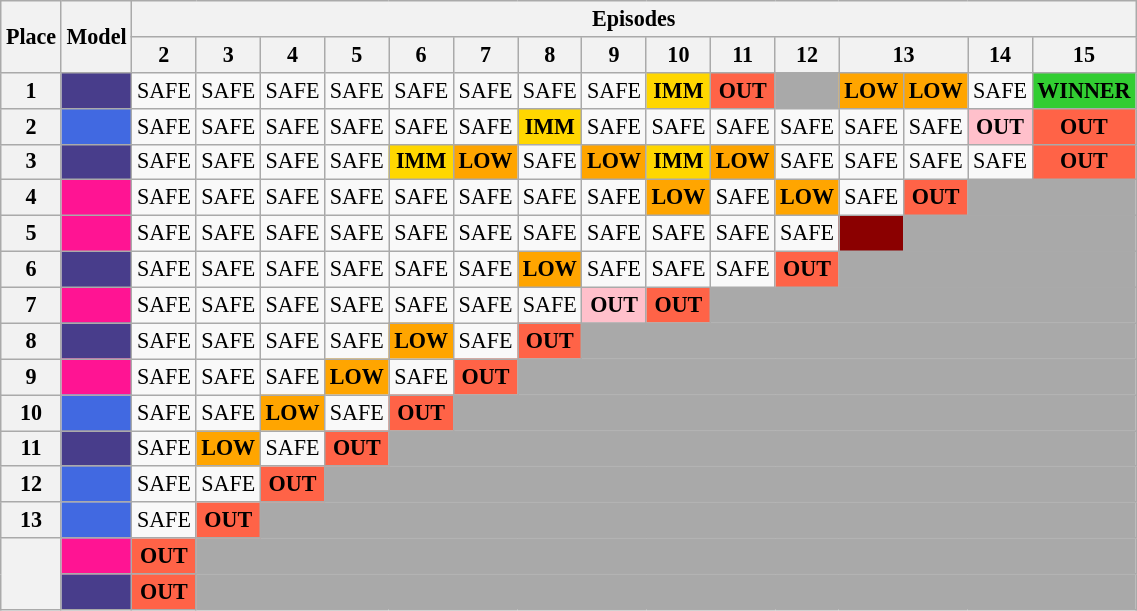<table class="wikitable" style="text-align:center; font-size:92%">
<tr>
<th rowspan="2">Place</th>
<th rowspan="2">Model</th>
<th colspan="15">Episodes</th>
</tr>
<tr>
<th>2</th>
<th>3</th>
<th>4</th>
<th>5</th>
<th>6</th>
<th>7</th>
<th>8</th>
<th>9</th>
<th>10</th>
<th>11</th>
<th>12</th>
<th colspan=2>13</th>
<th>14</th>
<th>15</th>
</tr>
<tr>
<th>1</th>
<td style="background:#483d8b"></td>
<td>SAFE</td>
<td>SAFE</td>
<td>SAFE</td>
<td>SAFE</td>
<td>SAFE</td>
<td>SAFE</td>
<td>SAFE</td>
<td>SAFE</td>
<td style="background:gold;"><strong>IMM</strong></td>
<td style="background:tomato"><strong>OUT</strong></td>
<td style="background:darkgray"></td>
<td style="background:orange"><strong>LOW</strong></td>
<td style="background:orange"><strong>LOW</strong></td>
<td>SAFE</td>
<td style="background:limegreen"><strong>WINNER</strong></td>
</tr>
<tr>
<th>2</th>
<td style="background:royalblue"></td>
<td>SAFE</td>
<td>SAFE</td>
<td>SAFE</td>
<td>SAFE</td>
<td>SAFE</td>
<td>SAFE</td>
<td style="background:gold"><strong>IMM</strong></td>
<td>SAFE</td>
<td>SAFE</td>
<td>SAFE</td>
<td>SAFE</td>
<td>SAFE</td>
<td>SAFE</td>
<td style="background:pink;"><strong>OUT</strong></td>
<td style="background:tomato"><strong>OUT</strong></td>
</tr>
<tr>
<th>3</th>
<td style="background:#483d8b"></td>
<td>SAFE</td>
<td>SAFE</td>
<td>SAFE</td>
<td>SAFE</td>
<td style="background:gold"><strong>IMM</strong></td>
<td style="background:orange"><strong>LOW</strong></td>
<td>SAFE</td>
<td style="background:orange"><strong>LOW</strong></td>
<td style="background:gold"><strong>IMM</strong></td>
<td style="background:orange"><strong>LOW</strong></td>
<td>SAFE</td>
<td>SAFE</td>
<td>SAFE</td>
<td>SAFE</td>
<td style="background:tomato"><strong>OUT</strong></td>
</tr>
<tr>
<th>4</th>
<td style="background:deeppink"></td>
<td>SAFE</td>
<td>SAFE</td>
<td>SAFE</td>
<td>SAFE</td>
<td>SAFE</td>
<td>SAFE</td>
<td>SAFE</td>
<td>SAFE</td>
<td style="background:orange"><strong>LOW</strong></td>
<td>SAFE</td>
<td style="background:orange"><strong>LOW</strong></td>
<td>SAFE</td>
<td style="background:tomato"><strong>OUT</strong></td>
<td colspan="2" style="background:darkgray"></td>
</tr>
<tr>
<th>5</th>
<td style="background:deeppink"></td>
<td>SAFE</td>
<td>SAFE</td>
<td>SAFE</td>
<td>SAFE</td>
<td>SAFE</td>
<td>SAFE</td>
<td>SAFE</td>
<td>SAFE</td>
<td>SAFE</td>
<td>SAFE</td>
<td>SAFE</td>
<td style="background:darkred"></td>
<td colspan="4" style="background:darkgray"></td>
</tr>
<tr>
<th>6</th>
<td style="background:#483d8b"></td>
<td>SAFE</td>
<td>SAFE</td>
<td>SAFE</td>
<td>SAFE</td>
<td>SAFE</td>
<td>SAFE</td>
<td style="background:orange"><strong>LOW</strong></td>
<td>SAFE</td>
<td>SAFE</td>
<td>SAFE</td>
<td style="background:tomato"><strong>OUT</strong></td>
<td colspan="5" style="background:darkgray"></td>
</tr>
<tr>
<th>7</th>
<td style="background:deeppink"></td>
<td>SAFE</td>
<td>SAFE</td>
<td>SAFE</td>
<td>SAFE</td>
<td>SAFE</td>
<td>SAFE</td>
<td>SAFE</td>
<td style="background:pink"><strong>OUT</strong></td>
<td style="background:tomato"><strong>OUT</strong></td>
<td colspan="7" style="background:darkgray"></td>
</tr>
<tr>
<th>8</th>
<td style="background:#483d8b"></td>
<td>SAFE</td>
<td>SAFE</td>
<td>SAFE</td>
<td>SAFE</td>
<td style="background:orange"><strong>LOW</strong></td>
<td>SAFE</td>
<td style="background:tomato"><strong>OUT</strong></td>
<td colspan="8" style="background:darkgray"></td>
</tr>
<tr>
<th>9</th>
<td style="background:deeppink"></td>
<td>SAFE</td>
<td>SAFE</td>
<td>SAFE</td>
<td style="background:orange"><strong>LOW</strong></td>
<td>SAFE</td>
<td style="background:tomato"><strong>OUT</strong></td>
<td colspan="9" style="background:darkgray"></td>
</tr>
<tr>
<th>10</th>
<td style="background:royalblue"></td>
<td>SAFE</td>
<td>SAFE</td>
<td style="background:orange"><strong>LOW</strong></td>
<td>SAFE</td>
<td style="background:tomato"><strong>OUT</strong></td>
<td colspan="10" style="background:darkgray"></td>
</tr>
<tr>
<th>11</th>
<td style="background:#483d8b"></td>
<td>SAFE</td>
<td style="background:orange"><strong>LOW</strong></td>
<td>SAFE</td>
<td style="background:tomato"><strong>OUT</strong></td>
<td colspan="11" style="background:darkgray"></td>
</tr>
<tr>
<th>12</th>
<td style="background:royalblue"></td>
<td>SAFE</td>
<td>SAFE</td>
<td style="background:tomato"><strong>OUT</strong></td>
<td colspan="12" style="background:darkgray"></td>
</tr>
<tr>
<th>13</th>
<td style="background:royalblue"></td>
<td>SAFE</td>
<td style="background:tomato"><strong>OUT</strong></td>
<td colspan="13" style="background:darkgray"></td>
</tr>
<tr>
<th rowspan=2></th>
<td style="background:deeppink"></td>
<td style="background:tomato"><strong>OUT</strong></td>
<td colspan="15" style="background:darkgray"></td>
</tr>
<tr>
<td style="background:#483d8b"></td>
<td style="background:tomato"><strong>OUT</strong></td>
<td colspan="15" style="background:darkgray"></td>
</tr>
</table>
